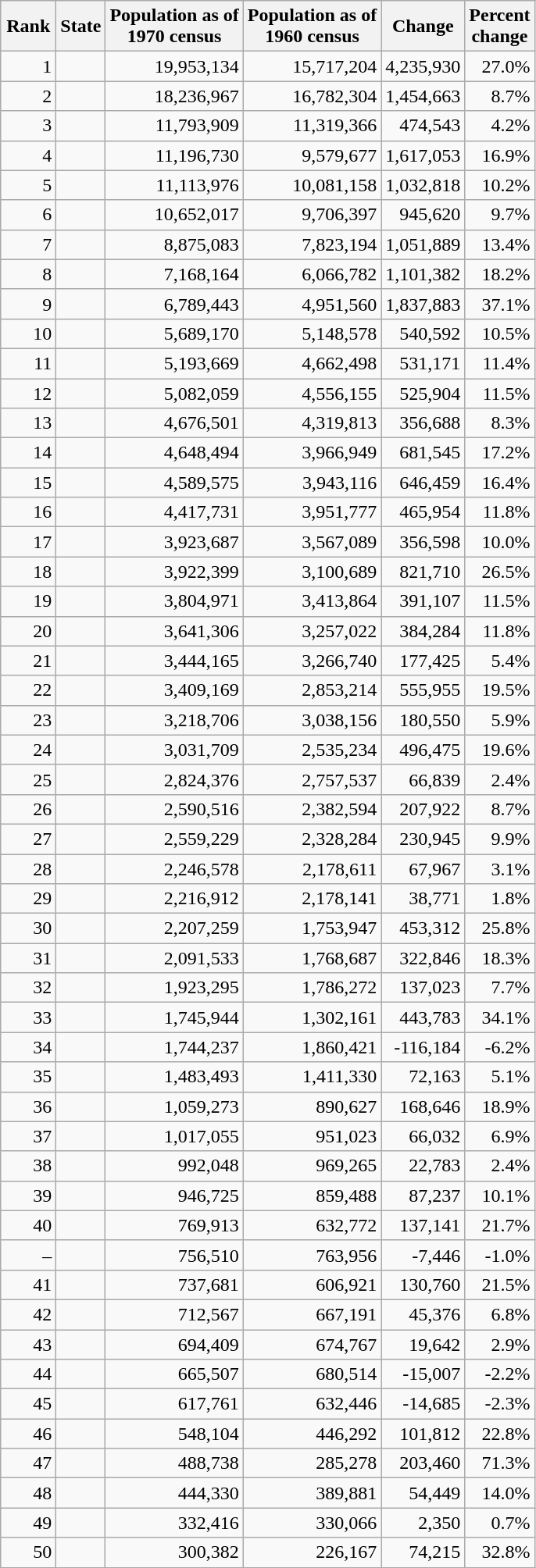<table class="wikitable sortable" style="text-align: right;">
<tr>
<th style="width:40px" style="text-align: center;">Rank</th>
<th style="text-align: center;">State</th>
<th style="text-align: center;" data-sort-type="number">Population as of<br>1970 census</th>
<th style="text-align: center;" data-sort-type="number">Population as of<br>1960 census</th>
<th style="text-align: center;" data-sort-type="number">Change</th>
<th style="text-align: center;" data-sort-type="number">Percent<br>change</th>
</tr>
<tr>
<td>1</td>
<td style="text-align: left;"></td>
<td>19,953,134</td>
<td>15,717,204</td>
<td>4,235,930 </td>
<td>27.0% </td>
</tr>
<tr>
<td>2</td>
<td style="text-align: left;"></td>
<td>18,236,967</td>
<td>16,782,304</td>
<td>1,454,663 </td>
<td>8.7% </td>
</tr>
<tr>
<td>3</td>
<td style="text-align: left;"></td>
<td>11,793,909</td>
<td>11,319,366</td>
<td>474,543 </td>
<td>4.2% </td>
</tr>
<tr>
<td>4</td>
<td style="text-align: left;"></td>
<td>11,196,730</td>
<td>9,579,677</td>
<td>1,617,053 </td>
<td>16.9% </td>
</tr>
<tr>
<td>5</td>
<td style="text-align: left;"></td>
<td>11,113,976</td>
<td>10,081,158</td>
<td>1,032,818 </td>
<td>10.2% </td>
</tr>
<tr>
<td>6</td>
<td style="text-align: left;"></td>
<td>10,652,017</td>
<td>9,706,397</td>
<td>945,620 </td>
<td>9.7% </td>
</tr>
<tr>
<td>7</td>
<td style="text-align: left;"></td>
<td>8,875,083</td>
<td>7,823,194</td>
<td>1,051,889 </td>
<td>13.4% </td>
</tr>
<tr>
<td>8</td>
<td style="text-align: left;"></td>
<td>7,168,164</td>
<td>6,066,782</td>
<td>1,101,382 </td>
<td>18.2% </td>
</tr>
<tr>
<td>9</td>
<td style="text-align: left;"></td>
<td>6,789,443</td>
<td>4,951,560</td>
<td>1,837,883 </td>
<td>37.1% </td>
</tr>
<tr>
<td>10</td>
<td style="text-align: left;"></td>
<td>5,689,170</td>
<td>5,148,578</td>
<td>540,592 </td>
<td>10.5% </td>
</tr>
<tr>
<td>11</td>
<td style="text-align: left;"></td>
<td>5,193,669</td>
<td>4,662,498</td>
<td>531,171 </td>
<td>11.4% </td>
</tr>
<tr>
<td>12</td>
<td style="text-align: left;"></td>
<td>5,082,059</td>
<td>4,556,155</td>
<td>525,904 </td>
<td>11.5% </td>
</tr>
<tr>
<td>13</td>
<td style="text-align: left;"></td>
<td>4,676,501</td>
<td>4,319,813</td>
<td>356,688 </td>
<td>8.3% </td>
</tr>
<tr>
<td>14</td>
<td style="text-align: left;"></td>
<td>4,648,494</td>
<td>3,966,949</td>
<td>681,545 </td>
<td>17.2% </td>
</tr>
<tr>
<td>15</td>
<td style="text-align: left;"></td>
<td>4,589,575</td>
<td>3,943,116</td>
<td>646,459 </td>
<td>16.4% </td>
</tr>
<tr>
<td>16</td>
<td style="text-align: left;"></td>
<td>4,417,731</td>
<td>3,951,777</td>
<td>465,954 </td>
<td>11.8% </td>
</tr>
<tr>
<td>17</td>
<td style="text-align: left;"></td>
<td>3,923,687</td>
<td>3,567,089</td>
<td>356,598 </td>
<td>10.0% </td>
</tr>
<tr>
<td>18</td>
<td style="text-align: left;"></td>
<td>3,922,399</td>
<td>3,100,689</td>
<td>821,710 </td>
<td>26.5% </td>
</tr>
<tr>
<td>19</td>
<td style="text-align: left;"></td>
<td>3,804,971</td>
<td>3,413,864</td>
<td>391,107 </td>
<td>11.5% </td>
</tr>
<tr>
<td>20</td>
<td style="text-align: left;"></td>
<td>3,641,306</td>
<td>3,257,022</td>
<td>384,284 </td>
<td>11.8% </td>
</tr>
<tr>
<td>21</td>
<td style="text-align: left;"></td>
<td>3,444,165</td>
<td>3,266,740</td>
<td>177,425 </td>
<td>5.4% </td>
</tr>
<tr>
<td>22</td>
<td style="text-align: left;"></td>
<td>3,409,169</td>
<td>2,853,214</td>
<td>555,955 </td>
<td>19.5% </td>
</tr>
<tr>
<td>23</td>
<td style="text-align: left;"></td>
<td>3,218,706</td>
<td>3,038,156</td>
<td>180,550 </td>
<td>5.9% </td>
</tr>
<tr>
<td>24</td>
<td style="text-align: left;"></td>
<td>3,031,709</td>
<td>2,535,234</td>
<td>496,475 </td>
<td>19.6% </td>
</tr>
<tr>
<td>25</td>
<td style="text-align: left;"></td>
<td>2,824,376</td>
<td>2,757,537</td>
<td>66,839 </td>
<td>2.4% </td>
</tr>
<tr>
<td>26</td>
<td style="text-align: left;"></td>
<td>2,590,516</td>
<td>2,382,594</td>
<td>207,922 </td>
<td>8.7% </td>
</tr>
<tr>
<td>27</td>
<td style="text-align: left;"></td>
<td>2,559,229</td>
<td>2,328,284</td>
<td>230,945 </td>
<td>9.9% </td>
</tr>
<tr>
<td>28</td>
<td style="text-align: left;"></td>
<td>2,246,578</td>
<td>2,178,611</td>
<td>67,967 </td>
<td>3.1% </td>
</tr>
<tr>
<td>29</td>
<td style="text-align: left;"></td>
<td>2,216,912</td>
<td>2,178,141</td>
<td>38,771 </td>
<td>1.8% </td>
</tr>
<tr>
<td>30</td>
<td style="text-align: left;"></td>
<td>2,207,259</td>
<td>1,753,947</td>
<td>453,312 </td>
<td>25.8% </td>
</tr>
<tr>
<td>31</td>
<td style="text-align: left;"></td>
<td>2,091,533</td>
<td>1,768,687</td>
<td>322,846 </td>
<td>18.3% </td>
</tr>
<tr>
<td>32</td>
<td style="text-align: left;"></td>
<td>1,923,295</td>
<td>1,786,272</td>
<td>137,023 </td>
<td>7.7% </td>
</tr>
<tr>
<td>33</td>
<td style="text-align: left;"></td>
<td>1,745,944</td>
<td>1,302,161</td>
<td>443,783 </td>
<td>34.1% </td>
</tr>
<tr>
<td>34</td>
<td style="text-align: left;"></td>
<td>1,744,237</td>
<td>1,860,421</td>
<td>-116,184 </td>
<td>-6.2% </td>
</tr>
<tr>
<td>35</td>
<td style="text-align: left;"></td>
<td>1,483,493</td>
<td>1,411,330</td>
<td>72,163 </td>
<td>5.1% </td>
</tr>
<tr>
<td>36</td>
<td style="text-align: left;"></td>
<td>1,059,273</td>
<td>890,627</td>
<td>168,646 </td>
<td>18.9% </td>
</tr>
<tr>
<td>37</td>
<td style="text-align: left;"></td>
<td>1,017,055</td>
<td>951,023</td>
<td>66,032 </td>
<td>6.9% </td>
</tr>
<tr>
<td>38</td>
<td style="text-align: left;"></td>
<td>992,048</td>
<td>969,265</td>
<td>22,783 </td>
<td>2.4% </td>
</tr>
<tr>
<td>39</td>
<td style="text-align: left;"></td>
<td>946,725</td>
<td>859,488</td>
<td>87,237 </td>
<td>10.1% </td>
</tr>
<tr>
<td>40</td>
<td style="text-align: left;"></td>
<td>769,913</td>
<td>632,772</td>
<td>137,141 </td>
<td>21.7% </td>
</tr>
<tr>
<td>–</td>
<td style="text-align: left;"></td>
<td>756,510</td>
<td>763,956</td>
<td>-7,446 </td>
<td>-1.0% </td>
</tr>
<tr>
<td>41</td>
<td style="text-align: left;"></td>
<td>737,681</td>
<td>606,921</td>
<td>130,760 </td>
<td>21.5% </td>
</tr>
<tr>
<td>42</td>
<td style="text-align: left;"></td>
<td>712,567</td>
<td>667,191</td>
<td>45,376 </td>
<td>6.8% </td>
</tr>
<tr>
<td>43</td>
<td style="text-align: left;"></td>
<td>694,409</td>
<td>674,767</td>
<td>19,642 </td>
<td>2.9% </td>
</tr>
<tr>
<td>44</td>
<td style="text-align: left;"></td>
<td>665,507</td>
<td>680,514</td>
<td>-15,007 </td>
<td>-2.2% </td>
</tr>
<tr>
<td>45</td>
<td style="text-align: left;"></td>
<td>617,761</td>
<td>632,446</td>
<td>-14,685 </td>
<td>-2.3% </td>
</tr>
<tr>
<td>46</td>
<td style="text-align: left;"></td>
<td>548,104</td>
<td>446,292</td>
<td>101,812 </td>
<td>22.8% </td>
</tr>
<tr>
<td>47</td>
<td style="text-align: left;"></td>
<td>488,738</td>
<td>285,278</td>
<td>203,460 </td>
<td>71.3% </td>
</tr>
<tr>
<td>48</td>
<td style="text-align: left;"></td>
<td>444,330</td>
<td>389,881</td>
<td>54,449 </td>
<td>14.0% </td>
</tr>
<tr>
<td>49</td>
<td style="text-align: left;"></td>
<td>332,416</td>
<td>330,066</td>
<td>2,350 </td>
<td>0.7% </td>
</tr>
<tr>
<td>50</td>
<td style="text-align: left;"></td>
<td>300,382</td>
<td>226,167</td>
<td>74,215 </td>
<td>32.8% </td>
</tr>
</table>
